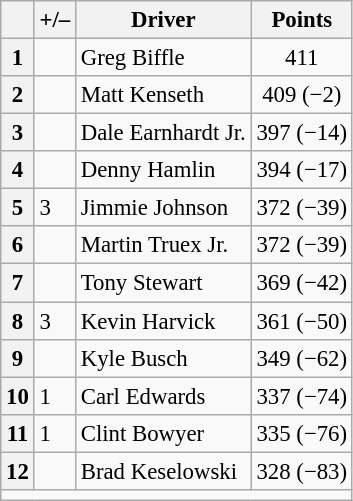<table class="sortable wikitable " style="font-size: 95%;">
<tr>
<th scope="col"></th>
<th scope="col">+/–</th>
<th scope="col">Driver</th>
<th scope="col">Points</th>
</tr>
<tr>
<th scope="row">1</th>
<td></td>
<td>Greg Biffle</td>
<td style="text-align:center;">411</td>
</tr>
<tr>
<th scope="row">2</th>
<td></td>
<td>Matt Kenseth</td>
<td style="text-align:center;">409 (−2)</td>
</tr>
<tr>
<th scope="row">3</th>
<td></td>
<td>Dale Earnhardt Jr.</td>
<td style="text-align:center;">397 (−14)</td>
</tr>
<tr>
<th scope="row">4</th>
<td></td>
<td>Denny Hamlin</td>
<td style="text-align:center;">394 (−17)</td>
</tr>
<tr>
<th scope="row">5</th>
<td> 3</td>
<td>Jimmie Johnson</td>
<td style="text-align:center;">372 (−39)</td>
</tr>
<tr>
<th scope="row">6</th>
<td></td>
<td>Martin Truex Jr.</td>
<td style="text-align:center;">372 (−39)</td>
</tr>
<tr>
<th scope="row">7</th>
<td></td>
<td>Tony Stewart</td>
<td style="text-align:center;">369 (−42)</td>
</tr>
<tr>
<th scope="row">8</th>
<td> 3</td>
<td>Kevin Harvick</td>
<td style="text-align:center;">361 (−50)</td>
</tr>
<tr>
<th scope="row">9</th>
<td></td>
<td>Kyle Busch</td>
<td style="text-align:center;">349 (−62)</td>
</tr>
<tr>
<th scope="row">10</th>
<td> 1</td>
<td>Carl Edwards</td>
<td style="text-align:center;">337 (−74)</td>
</tr>
<tr>
<th scope="row">11</th>
<td> 1</td>
<td>Clint Bowyer</td>
<td style="text-align:center;">335 (−76)</td>
</tr>
<tr>
<th scope="row">12</th>
<td></td>
<td>Brad Keselowski</td>
<td style="text-align:center;">328 (−83)</td>
</tr>
<tr class="sortbottom">
<td colspan="9"></td>
</tr>
</table>
